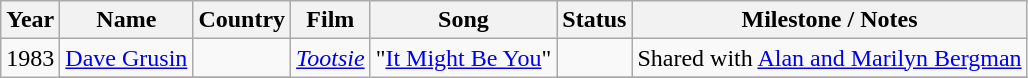<table class="wikitable">
<tr>
<th scope=col>Year</th>
<th scope=col>Name</th>
<th scope=col>Country</th>
<th scope=col>Film</th>
<th scope=col>Song</th>
<th scope=col>Status</th>
<th scope=col>Milestone / Notes</th>
</tr>
<tr>
<td rowspan=2>1983</td>
<td><a href='#'>Dave Grusin</a></td>
<td></td>
<td rowspan=2><em><a href='#'>Tootsie</a></em></td>
<td rowspan=2>"<a href='#'>It Might Be You</a>"</td>
<td></td>
<td>Shared with <a href='#'>Alan and Marilyn Bergman</a></td>
</tr>
<tr>
</tr>
</table>
